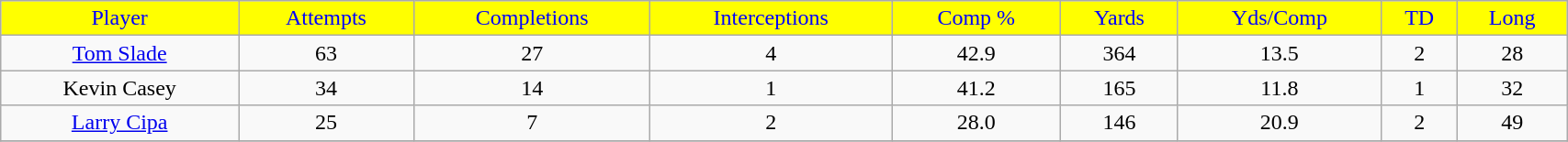<table class="wikitable" width="90%">
<tr align="center"  style="background:yellow;color:blue;">
<td>Player</td>
<td>Attempts</td>
<td>Completions</td>
<td>Interceptions</td>
<td>Comp %</td>
<td>Yards</td>
<td>Yds/Comp</td>
<td>TD</td>
<td>Long</td>
</tr>
<tr align="center" bgcolor="">
<td><a href='#'>Tom Slade</a></td>
<td>63</td>
<td>27</td>
<td>4</td>
<td>42.9</td>
<td>364</td>
<td>13.5</td>
<td>2</td>
<td>28</td>
</tr>
<tr align="center" bgcolor="">
<td>Kevin Casey</td>
<td>34</td>
<td>14</td>
<td>1</td>
<td>41.2</td>
<td>165</td>
<td>11.8</td>
<td>1</td>
<td>32</td>
</tr>
<tr align="center" bgcolor="">
<td><a href='#'>Larry Cipa</a></td>
<td>25</td>
<td>7</td>
<td>2</td>
<td>28.0</td>
<td>146</td>
<td>20.9</td>
<td>2</td>
<td>49</td>
</tr>
<tr>
</tr>
</table>
